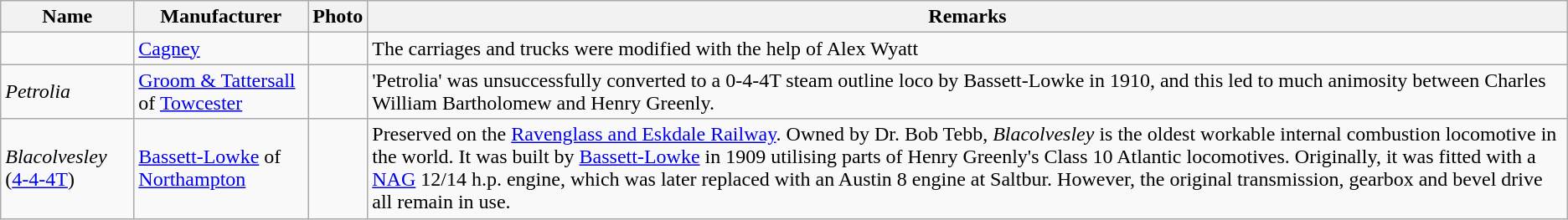<table class="wikitable sortable">
<tr>
<th>Name</th>
<th>Manufacturer</th>
<th class=unsortable>Photo</th>
<th class=unsortable>Remarks</th>
</tr>
<tr>
<td></td>
<td><a href='#'>Cagney</a></td>
<td></td>
<td>The carriages and trucks were modified with the help of Alex Wyatt</td>
</tr>
<tr>
<td><em>Petrolia</em></td>
<td><a href='#'>Groom & Tattersall</a> of <a href='#'>Towcester</a></td>
<td></td>
<td> 'Petrolia' was unsuccessfully converted to a 0-4-4T steam outline loco by Bassett-Lowke in 1910, and this led to much animosity between Charles William Bartholomew and Henry Greenly.</td>
</tr>
<tr>
<td><em>Blacolvesley</em> (<a href='#'>4-4-4T</a>)</td>
<td><a href='#'>Bassett-Lowke</a> of <a href='#'>Northampton</a></td>
<td></td>
<td>Preserved on the <a href='#'>Ravenglass and Eskdale Railway</a>. Owned by Dr. Bob Tebb, <em>Blacolvesley</em> is the oldest workable internal combustion locomotive in the world. It was built by <a href='#'>Bassett-Lowke</a> in 1909 utilising parts of Henry Greenly's Class 10 Atlantic locomotives. Originally, it was fitted with a <a href='#'>NAG</a> 12/14 h.p. engine, which was later replaced with an Austin 8 engine at Saltbur. However, the original transmission, gearbox and bevel drive all remain in use.</td>
</tr>
</table>
